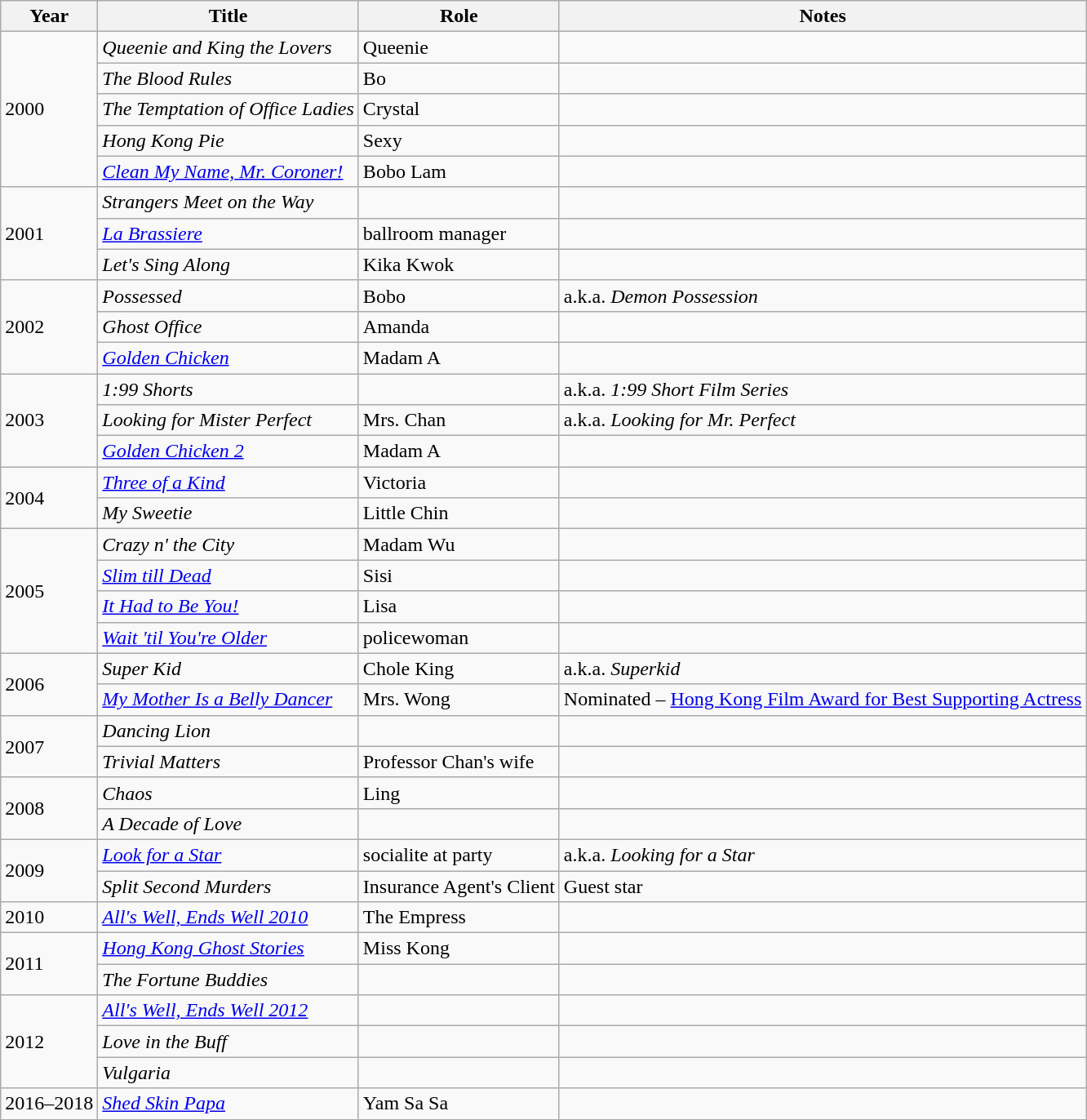<table class="wikitable" style="font-size: 100%;">
<tr>
<th>Year</th>
<th>Title</th>
<th>Role</th>
<th>Notes</th>
</tr>
<tr>
<td rowspan="5">2000</td>
<td><em>Queenie and King the Lovers</em></td>
<td>Queenie</td>
<td></td>
</tr>
<tr>
<td><em>The Blood Rules</em></td>
<td>Bo</td>
<td></td>
</tr>
<tr>
<td><em>The Temptation of Office Ladies</em></td>
<td>Crystal</td>
<td></td>
</tr>
<tr>
<td><em>Hong Kong Pie</em></td>
<td>Sexy</td>
<td></td>
</tr>
<tr>
<td><em><a href='#'>Clean My Name, Mr. Coroner!</a></em></td>
<td>Bobo Lam</td>
<td></td>
</tr>
<tr>
<td rowspan="3">2001</td>
<td><em>Strangers Meet on the Way</em></td>
<td></td>
<td></td>
</tr>
<tr>
<td><em><a href='#'>La Brassiere</a></em></td>
<td>ballroom manager</td>
<td></td>
</tr>
<tr>
<td><em>Let's Sing Along</em></td>
<td>Kika Kwok</td>
<td></td>
</tr>
<tr>
<td rowspan="3">2002</td>
<td><em>Possessed</em></td>
<td>Bobo</td>
<td>a.k.a. <em>Demon Possession</em></td>
</tr>
<tr>
<td><em>Ghost Office</em></td>
<td>Amanda</td>
<td></td>
</tr>
<tr>
<td><em><a href='#'>Golden Chicken</a></em></td>
<td>Madam A</td>
<td></td>
</tr>
<tr>
<td rowspan="3">2003</td>
<td><em>1:99 Shorts</em></td>
<td></td>
<td>a.k.a. <em>1:99 Short Film Series</em></td>
</tr>
<tr>
<td><em>Looking for Mister Perfect</em></td>
<td>Mrs. Chan</td>
<td>a.k.a. <em>Looking for Mr. Perfect</em></td>
</tr>
<tr>
<td><em><a href='#'>Golden Chicken 2</a></em></td>
<td>Madam A</td>
<td></td>
</tr>
<tr>
<td rowspan="2">2004</td>
<td><em><a href='#'>Three of a Kind</a></em></td>
<td>Victoria</td>
<td></td>
</tr>
<tr>
<td><em>My Sweetie</em></td>
<td>Little Chin</td>
<td></td>
</tr>
<tr>
<td rowspan="4">2005</td>
<td><em>Crazy n' the City</em></td>
<td>Madam Wu</td>
<td></td>
</tr>
<tr>
<td><em><a href='#'>Slim till Dead</a></em></td>
<td>Sisi</td>
<td></td>
</tr>
<tr>
<td><em><a href='#'>It Had to Be You!</a></em></td>
<td>Lisa</td>
<td></td>
</tr>
<tr>
<td><em><a href='#'>Wait 'til You're Older</a></em></td>
<td>policewoman</td>
<td></td>
</tr>
<tr>
<td rowspan="2">2006</td>
<td><em>Super Kid</em></td>
<td>Chole King</td>
<td>a.k.a. <em>Superkid</em></td>
</tr>
<tr>
<td><em><a href='#'>My Mother Is a Belly Dancer</a></em></td>
<td>Mrs. Wong</td>
<td>Nominated – <a href='#'>Hong Kong Film Award for Best Supporting Actress</a></td>
</tr>
<tr>
<td rowspan="2">2007</td>
<td><em>Dancing Lion</em></td>
<td></td>
<td></td>
</tr>
<tr>
<td><em>Trivial Matters</em></td>
<td>Professor Chan's wife</td>
<td></td>
</tr>
<tr>
<td rowspan="2">2008</td>
<td><em>Chaos</em></td>
<td>Ling</td>
<td></td>
</tr>
<tr>
<td><em>A Decade of Love</em></td>
<td></td>
<td></td>
</tr>
<tr>
<td rowspan="2">2009</td>
<td><em><a href='#'>Look for a Star</a></em></td>
<td>socialite at party</td>
<td>a.k.a. <em>Looking for a Star</em></td>
</tr>
<tr>
<td><em>Split Second Murders</em></td>
<td>Insurance Agent's Client</td>
<td>Guest star</td>
</tr>
<tr>
<td>2010</td>
<td><em><a href='#'>All's Well, Ends Well 2010</a></em></td>
<td>The Empress</td>
<td></td>
</tr>
<tr>
<td rowspan="2">2011</td>
<td><em><a href='#'>Hong Kong Ghost Stories</a></em></td>
<td>Miss Kong</td>
<td></td>
</tr>
<tr>
<td><em>The Fortune Buddies</em></td>
<td></td>
<td></td>
</tr>
<tr>
<td rowspan="3">2012</td>
<td><em><a href='#'>All's Well, Ends Well 2012</a></em></td>
<td></td>
<td></td>
</tr>
<tr>
<td><em>Love in the Buff</em></td>
<td></td>
<td></td>
</tr>
<tr>
<td><em>Vulgaria</em></td>
<td></td>
<td></td>
</tr>
<tr>
<td>2016–2018</td>
<td><em><a href='#'>Shed Skin Papa</a></em></td>
<td>Yam Sa Sa</td>
<td></td>
</tr>
</table>
